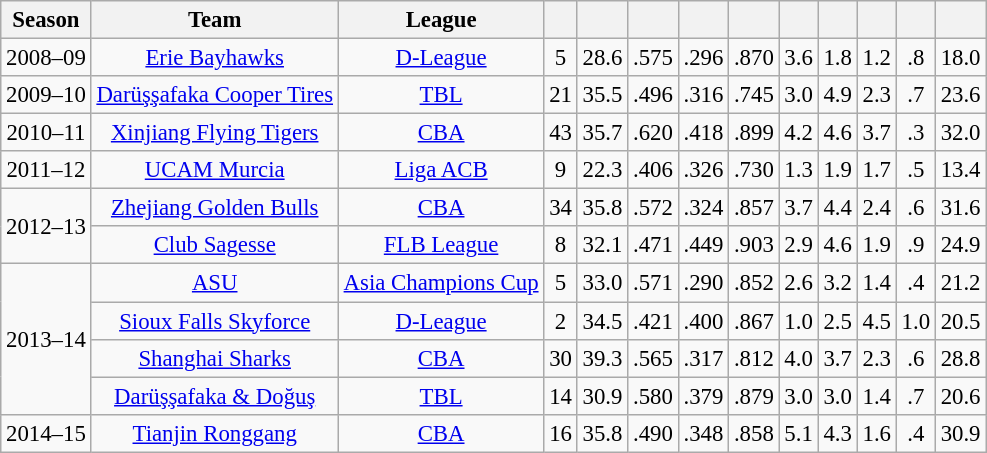<table class="wikitable sortable" style="font-size:95%; text-align:center;">
<tr>
<th>Season</th>
<th>Team</th>
<th>League</th>
<th></th>
<th></th>
<th></th>
<th></th>
<th></th>
<th></th>
<th></th>
<th></th>
<th></th>
<th></th>
</tr>
<tr>
<td>2008–09</td>
<td><a href='#'>Erie Bayhawks</a></td>
<td><a href='#'>D-League</a></td>
<td>5</td>
<td>28.6</td>
<td>.575</td>
<td>.296</td>
<td>.870</td>
<td>3.6</td>
<td>1.8</td>
<td>1.2</td>
<td>.8</td>
<td>18.0</td>
</tr>
<tr>
<td>2009–10</td>
<td><a href='#'>Darüşşafaka Cooper Tires</a></td>
<td><a href='#'>TBL</a></td>
<td>21</td>
<td>35.5</td>
<td>.496</td>
<td>.316</td>
<td>.745</td>
<td>3.0</td>
<td>4.9</td>
<td>2.3</td>
<td>.7</td>
<td>23.6</td>
</tr>
<tr>
<td>2010–11</td>
<td><a href='#'>Xinjiang Flying Tigers</a></td>
<td><a href='#'>CBA</a></td>
<td>43</td>
<td>35.7</td>
<td>.620</td>
<td>.418</td>
<td>.899</td>
<td>4.2</td>
<td>4.6</td>
<td>3.7</td>
<td>.3</td>
<td>32.0</td>
</tr>
<tr>
<td>2011–12</td>
<td><a href='#'>UCAM Murcia</a></td>
<td><a href='#'>Liga ACB</a></td>
<td>9</td>
<td>22.3</td>
<td>.406</td>
<td>.326</td>
<td>.730</td>
<td>1.3</td>
<td>1.9</td>
<td>1.7</td>
<td>.5</td>
<td>13.4</td>
</tr>
<tr>
<td rowspan="2">2012–13</td>
<td><a href='#'>Zhejiang Golden Bulls</a></td>
<td><a href='#'>CBA</a></td>
<td>34</td>
<td>35.8</td>
<td>.572</td>
<td>.324</td>
<td>.857</td>
<td>3.7</td>
<td>4.4</td>
<td>2.4</td>
<td>.6</td>
<td>31.6</td>
</tr>
<tr>
<td><a href='#'>Club Sagesse</a></td>
<td><a href='#'>FLB League</a></td>
<td>8</td>
<td>32.1</td>
<td>.471</td>
<td>.449</td>
<td>.903</td>
<td>2.9</td>
<td>4.6</td>
<td>1.9</td>
<td>.9</td>
<td>24.9</td>
</tr>
<tr>
<td rowspan="4">2013–14</td>
<td><a href='#'>ASU</a></td>
<td><a href='#'>Asia Champions Cup</a></td>
<td>5</td>
<td>33.0</td>
<td>.571</td>
<td>.290</td>
<td>.852</td>
<td>2.6</td>
<td>3.2</td>
<td>1.4</td>
<td>.4</td>
<td>21.2</td>
</tr>
<tr>
<td><a href='#'>Sioux Falls Skyforce</a></td>
<td><a href='#'>D-League</a></td>
<td>2</td>
<td>34.5</td>
<td>.421</td>
<td>.400</td>
<td>.867</td>
<td>1.0</td>
<td>2.5</td>
<td>4.5</td>
<td>1.0</td>
<td>20.5</td>
</tr>
<tr>
<td><a href='#'>Shanghai Sharks</a></td>
<td><a href='#'>CBA</a></td>
<td>30</td>
<td>39.3</td>
<td>.565</td>
<td>.317</td>
<td>.812</td>
<td>4.0</td>
<td>3.7</td>
<td>2.3</td>
<td>.6</td>
<td>28.8</td>
</tr>
<tr>
<td><a href='#'>Darüşşafaka & Doğuş</a></td>
<td><a href='#'>TBL</a></td>
<td>14</td>
<td>30.9</td>
<td>.580</td>
<td>.379</td>
<td>.879</td>
<td>3.0</td>
<td>3.0</td>
<td>1.4</td>
<td>.7</td>
<td>20.6</td>
</tr>
<tr>
<td>2014–15</td>
<td><a href='#'>Tianjin Ronggang</a></td>
<td><a href='#'>CBA</a></td>
<td>16</td>
<td>35.8</td>
<td>.490</td>
<td>.348</td>
<td>.858</td>
<td>5.1</td>
<td>4.3</td>
<td>1.6</td>
<td>.4</td>
<td>30.9</td>
</tr>
</table>
